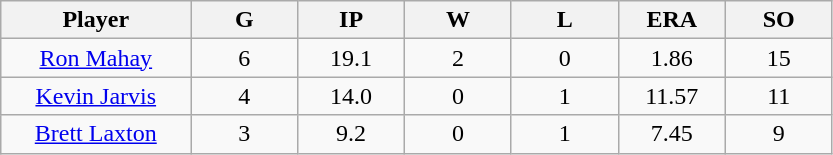<table class="wikitable sortable">
<tr>
<th bgcolor="#DDDDFF" width="16%">Player</th>
<th bgcolor="#DDDDFF" width="9%">G</th>
<th bgcolor="#DDDDFF" width="9%">IP</th>
<th bgcolor="#DDDDFF" width="9%">W</th>
<th bgcolor="#DDDDFF" width="9%">L</th>
<th bgcolor="#DDDDFF" width="9%">ERA</th>
<th bgcolor="#DDDDFF" width="9%">SO</th>
</tr>
<tr align=center>
<td><a href='#'>Ron Mahay</a></td>
<td>6</td>
<td>19.1</td>
<td>2</td>
<td>0</td>
<td>1.86</td>
<td>15</td>
</tr>
<tr align=center>
<td><a href='#'>Kevin Jarvis</a></td>
<td>4</td>
<td>14.0</td>
<td>0</td>
<td>1</td>
<td>11.57</td>
<td>11</td>
</tr>
<tr align=center>
<td><a href='#'>Brett Laxton</a></td>
<td>3</td>
<td>9.2</td>
<td>0</td>
<td>1</td>
<td>7.45</td>
<td>9</td>
</tr>
</table>
